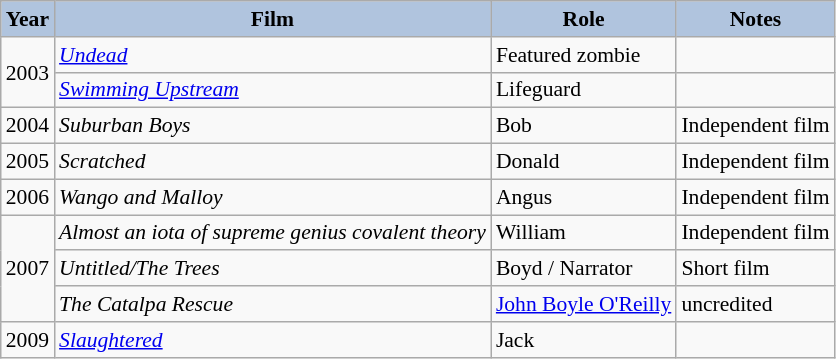<table class="wikitable" style="font-size:90%;">
<tr>
<th style="background:#B0C4DE;">Year</th>
<th style="background:#B0C4DE;">Film</th>
<th style="background:#B0C4DE;">Role</th>
<th style="background:#B0C4DE;">Notes</th>
</tr>
<tr>
<td rowspan="2">2003</td>
<td><em><a href='#'>Undead</a></em></td>
<td>Featured zombie</td>
<td></td>
</tr>
<tr>
<td><em><a href='#'>Swimming Upstream</a></em></td>
<td>Lifeguard</td>
<td></td>
</tr>
<tr>
<td>2004</td>
<td><em>Suburban Boys</em></td>
<td>Bob</td>
<td>Independent film</td>
</tr>
<tr>
<td>2005</td>
<td><em>Scratched</em></td>
<td>Donald</td>
<td>Independent film</td>
</tr>
<tr>
<td>2006</td>
<td><em>Wango and Malloy</em></td>
<td>Angus</td>
<td>Independent film</td>
</tr>
<tr>
<td rowspan="3">2007</td>
<td><em>Almost an iota of supreme genius covalent theory</em></td>
<td>William</td>
<td>Independent film</td>
</tr>
<tr>
<td><em>Untitled/The Trees</em></td>
<td>Boyd / Narrator</td>
<td>Short film</td>
</tr>
<tr>
<td><em>The Catalpa Rescue</em></td>
<td><a href='#'>John Boyle O'Reilly</a></td>
<td>uncredited</td>
</tr>
<tr>
<td>2009</td>
<td><em><a href='#'>Slaughtered</a></em></td>
<td>Jack</td>
<td></td>
</tr>
</table>
